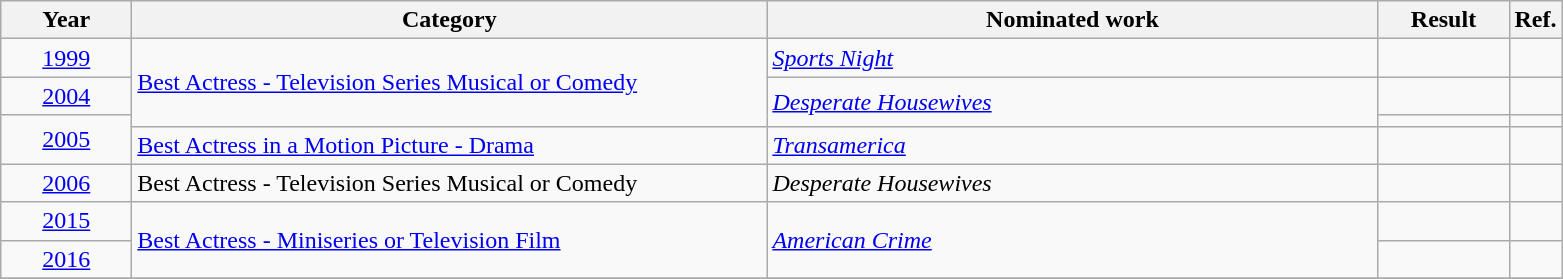<table class=wikitable>
<tr>
<th scope="col" style="width:5em;">Year</th>
<th scope="col" style="width:26em;">Category</th>
<th scope="col" style="width:25em;">Nominated work</th>
<th scope="col" style="width:5em;">Result</th>
<th>Ref.</th>
</tr>
<tr>
<td style="text-align:center;"><a href='#'>1999</a></td>
<td rowspan=3><a href='#'>Best Actress - Television Series Musical or Comedy</a></td>
<td><em><a href='#'>Sports Night</a></em></td>
<td></td>
<td></td>
</tr>
<tr>
<td style="text-align:center;"><a href='#'>2004</a></td>
<td rowspan=2><em><a href='#'>Desperate Housewives</a></em></td>
<td></td>
<td></td>
</tr>
<tr>
<td style="text-align:center;", rowspan=2><a href='#'>2005</a></td>
<td></td>
<td></td>
</tr>
<tr>
<td><a href='#'>Best Actress in a Motion Picture - Drama</a></td>
<td><em><a href='#'>Transamerica</a></em></td>
<td></td>
<td></td>
</tr>
<tr>
<td style="text-align:center;"><a href='#'>2006</a></td>
<td>Best Actress - Television Series Musical or Comedy</td>
<td><em>Desperate Housewives</em></td>
<td></td>
<td></td>
</tr>
<tr>
<td style="text-align:center;"><a href='#'>2015</a></td>
<td rowspan=2><a href='#'>Best Actress - Miniseries or Television Film</a></td>
<td rowspan=2><em><a href='#'>American Crime</a></em></td>
<td></td>
<td></td>
</tr>
<tr>
<td style="text-align:center;"><a href='#'>2016</a></td>
<td></td>
<td></td>
</tr>
<tr>
</tr>
</table>
